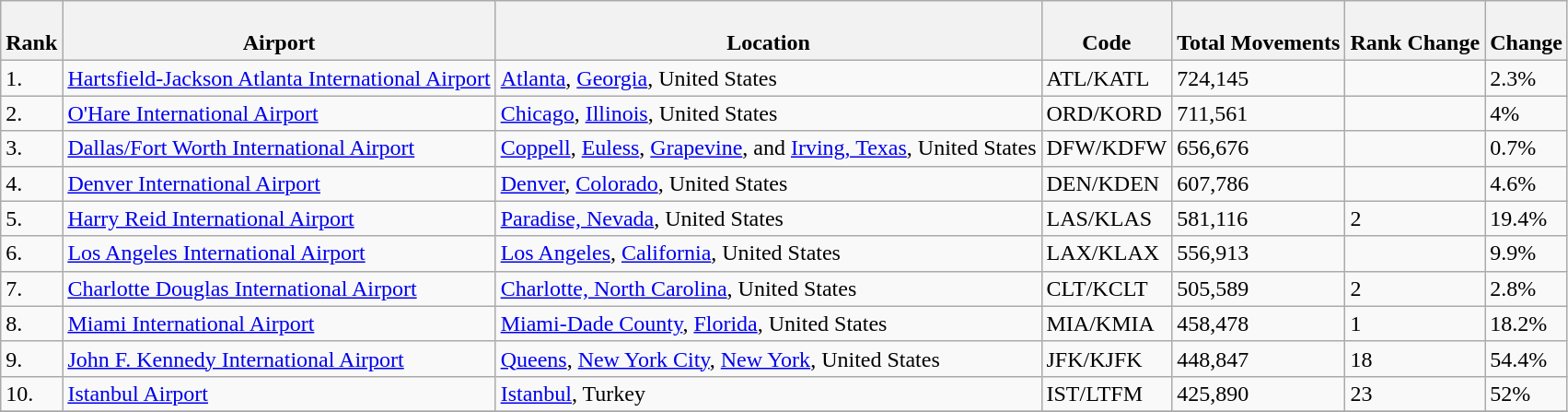<table class="wikitable sortable" width="align=">
<tr>
<th><br>Rank</th>
<th><br>Airport</th>
<th><br>Location</th>
<th><br>Code</th>
<th><br>Total Movements</th>
<th><br>Rank Change</th>
<th><br>Change</th>
</tr>
<tr>
<td>1.</td>
<td> <a href='#'>Hartsfield-Jackson Atlanta International Airport</a></td>
<td><a href='#'>Atlanta</a>, <a href='#'>Georgia</a>, United States</td>
<td>ATL/KATL</td>
<td>724,145</td>
<td></td>
<td> 2.3%</td>
</tr>
<tr>
<td>2.</td>
<td> <a href='#'>O'Hare International Airport</a></td>
<td><a href='#'>Chicago</a>, <a href='#'>Illinois</a>, United States</td>
<td>ORD/KORD</td>
<td>711,561</td>
<td></td>
<td> 4%</td>
</tr>
<tr>
<td>3.</td>
<td> <a href='#'>Dallas/Fort Worth International Airport</a></td>
<td><a href='#'>Coppell</a>, <a href='#'>Euless</a>, <a href='#'>Grapevine</a>, and <a href='#'>Irving, Texas</a>, United States</td>
<td>DFW/KDFW</td>
<td>656,676</td>
<td></td>
<td> 0.7%</td>
</tr>
<tr>
<td>4.</td>
<td> <a href='#'>Denver International Airport</a></td>
<td><a href='#'>Denver</a>, <a href='#'>Colorado</a>, United States</td>
<td>DEN/KDEN</td>
<td>607,786</td>
<td></td>
<td> 4.6%</td>
</tr>
<tr>
<td>5.</td>
<td> <a href='#'>Harry Reid International Airport</a></td>
<td><a href='#'>Paradise, Nevada</a>, United States</td>
<td>LAS/KLAS</td>
<td>581,116</td>
<td> 2</td>
<td> 19.4%</td>
</tr>
<tr>
<td>6.</td>
<td> <a href='#'>Los Angeles International Airport</a></td>
<td><a href='#'>Los Angeles</a>, <a href='#'>California</a>, United States</td>
<td>LAX/KLAX</td>
<td>556,913</td>
<td></td>
<td> 9.9%</td>
</tr>
<tr>
<td>7.</td>
<td> <a href='#'>Charlotte Douglas International Airport</a></td>
<td><a href='#'>Charlotte, North Carolina</a>, United States</td>
<td>CLT/KCLT</td>
<td>505,589</td>
<td> 2</td>
<td> 2.8%</td>
</tr>
<tr>
<td>8.</td>
<td> <a href='#'>Miami International Airport</a></td>
<td><a href='#'>Miami-Dade County</a>, <a href='#'>Florida</a>, United States</td>
<td>MIA/KMIA</td>
<td>458,478</td>
<td> 1</td>
<td> 18.2%</td>
</tr>
<tr>
<td>9.</td>
<td> <a href='#'>John F. Kennedy International Airport</a></td>
<td><a href='#'>Queens</a>, <a href='#'>New York City</a>, <a href='#'>New York</a>, United States</td>
<td>JFK/KJFK</td>
<td>448,847</td>
<td> 18</td>
<td> 54.4%</td>
</tr>
<tr>
<td>10.</td>
<td> <a href='#'>Istanbul Airport</a></td>
<td><a href='#'>Istanbul</a>, Turkey</td>
<td>IST/LTFM</td>
<td>425,890</td>
<td> 23</td>
<td> 52%</td>
</tr>
<tr>
</tr>
</table>
